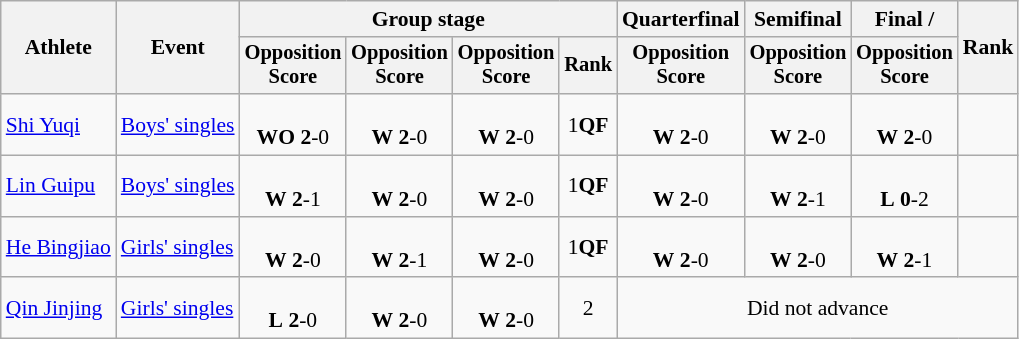<table class="wikitable" style="font-size:90%">
<tr>
<th rowspan=2>Athlete</th>
<th rowspan=2>Event</th>
<th colspan=4>Group stage</th>
<th>Quarterfinal</th>
<th>Semifinal</th>
<th>Final / </th>
<th rowspan=2>Rank</th>
</tr>
<tr style="font-size:95%">
<th>Opposition<br>Score</th>
<th>Opposition<br>Score</th>
<th>Opposition<br>Score</th>
<th>Rank</th>
<th>Opposition<br>Score</th>
<th>Opposition<br>Score</th>
<th>Opposition<br>Score</th>
</tr>
<tr align=center>
<td align=left><a href='#'>Shi Yuqi</a></td>
<td align=left><a href='#'>Boys' singles</a></td>
<td> <br> <strong>WO</strong> <strong>2</strong>-0</td>
<td> <br> <strong>W</strong> <strong>2</strong>-0</td>
<td> <br> <strong>W</strong> <strong>2</strong>-0</td>
<td>1<strong>QF</strong></td>
<td> <br> <strong>W</strong> <strong>2</strong>-0</td>
<td> <br> <strong>W</strong> <strong>2</strong>-0</td>
<td> <br> <strong>W</strong> <strong>2</strong>-0</td>
<td></td>
</tr>
<tr align=center>
<td align=left><a href='#'>Lin Guipu</a></td>
<td align=left><a href='#'>Boys' singles</a></td>
<td> <br> <strong>W</strong> <strong>2</strong>-1</td>
<td> <br> <strong>W</strong> <strong>2</strong>-0</td>
<td> <br> <strong>W</strong> <strong>2</strong>-0</td>
<td>1<strong>QF</strong></td>
<td> <br> <strong>W</strong> <strong>2</strong>-0</td>
<td> <br> <strong>W</strong> <strong>2</strong>-1</td>
<td> <br> <strong>L</strong> <strong>0</strong>-2</td>
<td></td>
</tr>
<tr align=center>
<td align=left><a href='#'>He Bingjiao</a></td>
<td align=left><a href='#'>Girls' singles</a></td>
<td> <br> <strong>W</strong> <strong>2</strong>-0</td>
<td> <br> <strong>W</strong> <strong>2</strong>-1</td>
<td> <br> <strong>W</strong> <strong>2</strong>-0</td>
<td>1<strong>QF</strong></td>
<td> <br> <strong>W</strong> <strong>2</strong>-0</td>
<td> <br> <strong>W</strong> <strong>2</strong>-0</td>
<td> <br> <strong>W</strong> <strong>2</strong>-1</td>
<td></td>
</tr>
<tr align=center>
<td align=left><a href='#'>Qin Jinjing</a></td>
<td align=left><a href='#'>Girls' singles</a></td>
<td> <br> <strong>L</strong> <strong>2</strong>-0</td>
<td> <br> <strong>W</strong> <strong>2</strong>-0</td>
<td> <br> <strong>W</strong> <strong>2</strong>-0</td>
<td>2</td>
<td colspan=4>Did not advance</td>
</tr>
</table>
